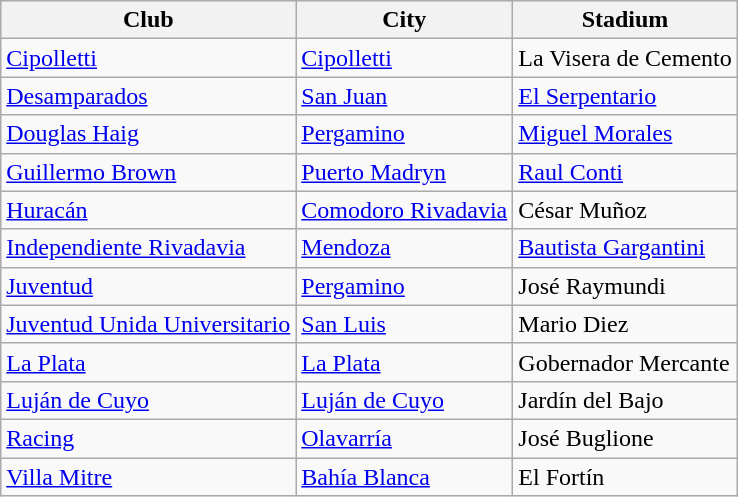<table class="wikitable sortable">
<tr>
<th>Club</th>
<th>City</th>
<th>Stadium</th>
</tr>
<tr>
<td> <a href='#'>Cipolletti</a></td>
<td><a href='#'>Cipolletti</a></td>
<td>La Visera de Cemento</td>
</tr>
<tr>
<td> <a href='#'>Desamparados</a></td>
<td><a href='#'>San Juan</a></td>
<td><a href='#'>El Serpentario</a></td>
</tr>
<tr>
<td> <a href='#'>Douglas Haig</a></td>
<td><a href='#'>Pergamino</a></td>
<td><a href='#'>Miguel Morales</a></td>
</tr>
<tr>
<td>  <a href='#'>Guillermo Brown</a></td>
<td><a href='#'>Puerto Madryn</a></td>
<td><a href='#'>Raul Conti</a></td>
</tr>
<tr>
<td>  <a href='#'>Huracán</a></td>
<td><a href='#'>Comodoro Rivadavia</a></td>
<td>César Muñoz</td>
</tr>
<tr>
<td> <a href='#'>Independiente Rivadavia</a></td>
<td><a href='#'>Mendoza</a></td>
<td><a href='#'>Bautista Gargantini</a></td>
</tr>
<tr>
<td> <a href='#'>Juventud</a></td>
<td><a href='#'>Pergamino</a></td>
<td>José Raymundi</td>
</tr>
<tr>
<td> <a href='#'>Juventud Unida Universitario</a></td>
<td><a href='#'>San Luis</a></td>
<td>Mario Diez</td>
</tr>
<tr>
<td> <a href='#'>La Plata</a></td>
<td><a href='#'>La Plata</a></td>
<td>Gobernador Mercante</td>
</tr>
<tr>
<td> <a href='#'>Luján de Cuyo</a></td>
<td><a href='#'>Luján de Cuyo</a></td>
<td>Jardín del Bajo</td>
</tr>
<tr>
<td> <a href='#'>Racing</a></td>
<td><a href='#'>Olavarría</a></td>
<td>José Buglione</td>
</tr>
<tr>
<td> <a href='#'>Villa Mitre</a></td>
<td><a href='#'>Bahía Blanca</a></td>
<td>El Fortín</td>
</tr>
</table>
